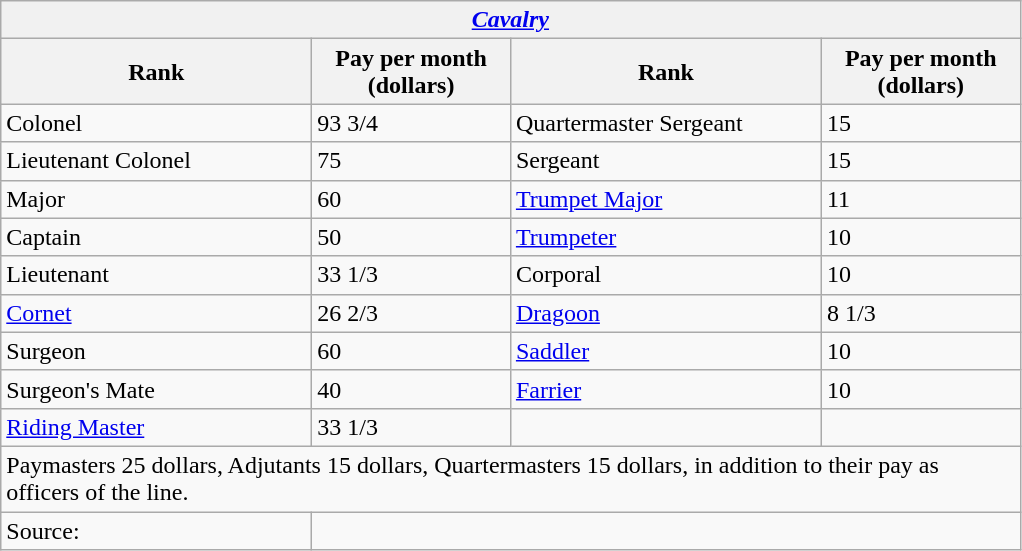<table class="wikitable">
<tr bgcolor="F1F1F1">
<td colspan=4 style="text-align:center;"><strong><em><a href='#'>Cavalry</a></em></strong></td>
</tr>
<tr>
<th align="left" width="200">Rank</th>
<th align="left" width="125">Pay per month (dollars)</th>
<th align="left" width="200">Rank</th>
<th align="left" width="125">Pay per month (dollars)</th>
</tr>
<tr>
<td>Colonel</td>
<td>93 3/4</td>
<td>Quartermaster Sergeant</td>
<td>15</td>
</tr>
<tr>
<td>Lieutenant Colonel</td>
<td>75</td>
<td>Sergeant</td>
<td>15</td>
</tr>
<tr>
<td>Major</td>
<td>60</td>
<td><a href='#'>Trumpet Major</a></td>
<td>11</td>
</tr>
<tr>
<td>Captain</td>
<td>50</td>
<td><a href='#'>Trumpeter</a></td>
<td>10</td>
</tr>
<tr>
<td>Lieutenant</td>
<td>33 1/3</td>
<td>Corporal</td>
<td>10</td>
</tr>
<tr>
<td><a href='#'>Cornet</a></td>
<td>26 2/3</td>
<td><a href='#'>Dragoon</a></td>
<td>8 1/3</td>
</tr>
<tr>
<td>Surgeon</td>
<td>60</td>
<td><a href='#'>Saddler</a></td>
<td>10</td>
</tr>
<tr>
<td>Surgeon's Mate</td>
<td>40</td>
<td><a href='#'>Farrier</a></td>
<td>10</td>
</tr>
<tr>
<td><a href='#'>Riding Master</a></td>
<td>33 1/3</td>
<td></td>
<td></td>
</tr>
<tr>
<td colspan=4>Paymasters 25 dollars, Adjutants 15 dollars, Quartermasters 15 dollars, in addition to their pay as officers of the line.</td>
</tr>
<tr>
<td>Source:</td>
<td colspan=3></td>
</tr>
</table>
